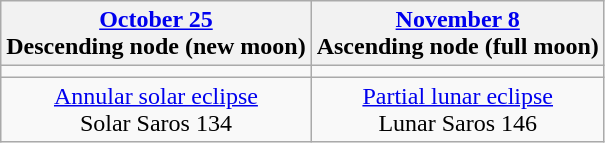<table class="wikitable">
<tr>
<th><a href='#'>October 25</a><br>Descending node (new moon)<br></th>
<th><a href='#'>November 8</a><br>Ascending node (full moon)<br></th>
</tr>
<tr>
<td></td>
<td></td>
</tr>
<tr align=center>
<td><a href='#'>Annular solar eclipse</a><br>Solar Saros 134</td>
<td><a href='#'>Partial lunar eclipse</a><br>Lunar Saros 146</td>
</tr>
</table>
